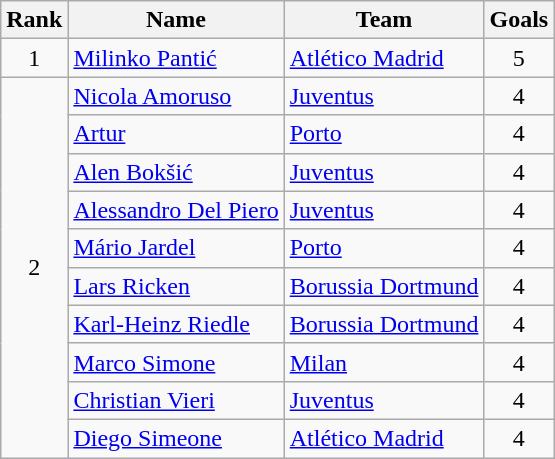<table class="wikitable" style="text-align:center">
<tr>
<th>Rank</th>
<th>Name</th>
<th>Team</th>
<th>Goals</th>
</tr>
<tr>
<td>1</td>
<td align="left"> <a href='#'>Milinko Pantić</a></td>
<td align="left"> <a href='#'>Atlético Madrid</a></td>
<td>5</td>
</tr>
<tr>
<td rowspan=10>2</td>
<td align="left"> <a href='#'>Nicola Amoruso</a></td>
<td align="left"> <a href='#'>Juventus</a></td>
<td>4</td>
</tr>
<tr>
<td align="left"> <a href='#'>Artur</a></td>
<td align="left"> <a href='#'>Porto</a></td>
<td>4</td>
</tr>
<tr>
<td align="left"> <a href='#'>Alen Bokšić</a></td>
<td align="left"> <a href='#'>Juventus</a></td>
<td>4</td>
</tr>
<tr>
<td align="left"> <a href='#'>Alessandro Del Piero</a></td>
<td align="left"> <a href='#'>Juventus</a></td>
<td>4</td>
</tr>
<tr>
<td align="left"> <a href='#'>Mário Jardel</a></td>
<td align="left"> <a href='#'>Porto</a></td>
<td>4</td>
</tr>
<tr>
<td align="left"> <a href='#'>Lars Ricken</a></td>
<td align="left"> <a href='#'>Borussia Dortmund</a></td>
<td>4</td>
</tr>
<tr>
<td align="left"> <a href='#'>Karl-Heinz Riedle</a></td>
<td align="left"> <a href='#'>Borussia Dortmund</a></td>
<td>4</td>
</tr>
<tr>
<td align="left"> <a href='#'>Marco Simone</a></td>
<td align="left"> <a href='#'>Milan</a></td>
<td>4</td>
</tr>
<tr>
<td align="left"> <a href='#'>Christian Vieri</a></td>
<td align="left"> <a href='#'>Juventus</a></td>
<td>4</td>
</tr>
<tr>
<td align="left"> <a href='#'>Diego Simeone</a></td>
<td align="left"> <a href='#'>Atlético Madrid</a></td>
<td>4</td>
</tr>
</table>
